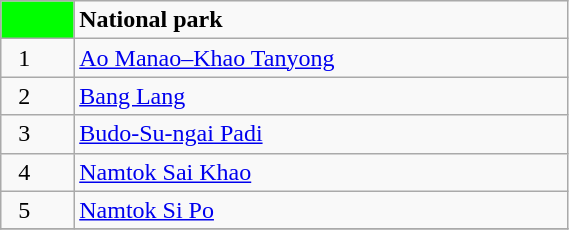<table class= "wikitable" style= "width:30%; display:inline-table;">
<tr>
<td style="width:3%; background:#00FF00;"> </td>
<td style="width:27%;"><strong>National park</strong></td>
</tr>
<tr>
<td>  1</td>
<td><a href='#'>Ao Manao–Khao Tanyong</a></td>
</tr>
<tr>
<td>  2</td>
<td><a href='#'>Bang Lang</a></td>
</tr>
<tr>
<td>  3</td>
<td><a href='#'>Budo-Su-ngai Padi</a></td>
</tr>
<tr>
<td>  4</td>
<td><a href='#'>Namtok Sai Khao</a></td>
</tr>
<tr>
<td>  5</td>
<td><a href='#'>Namtok Si Po</a></td>
</tr>
<tr>
</tr>
</table>
